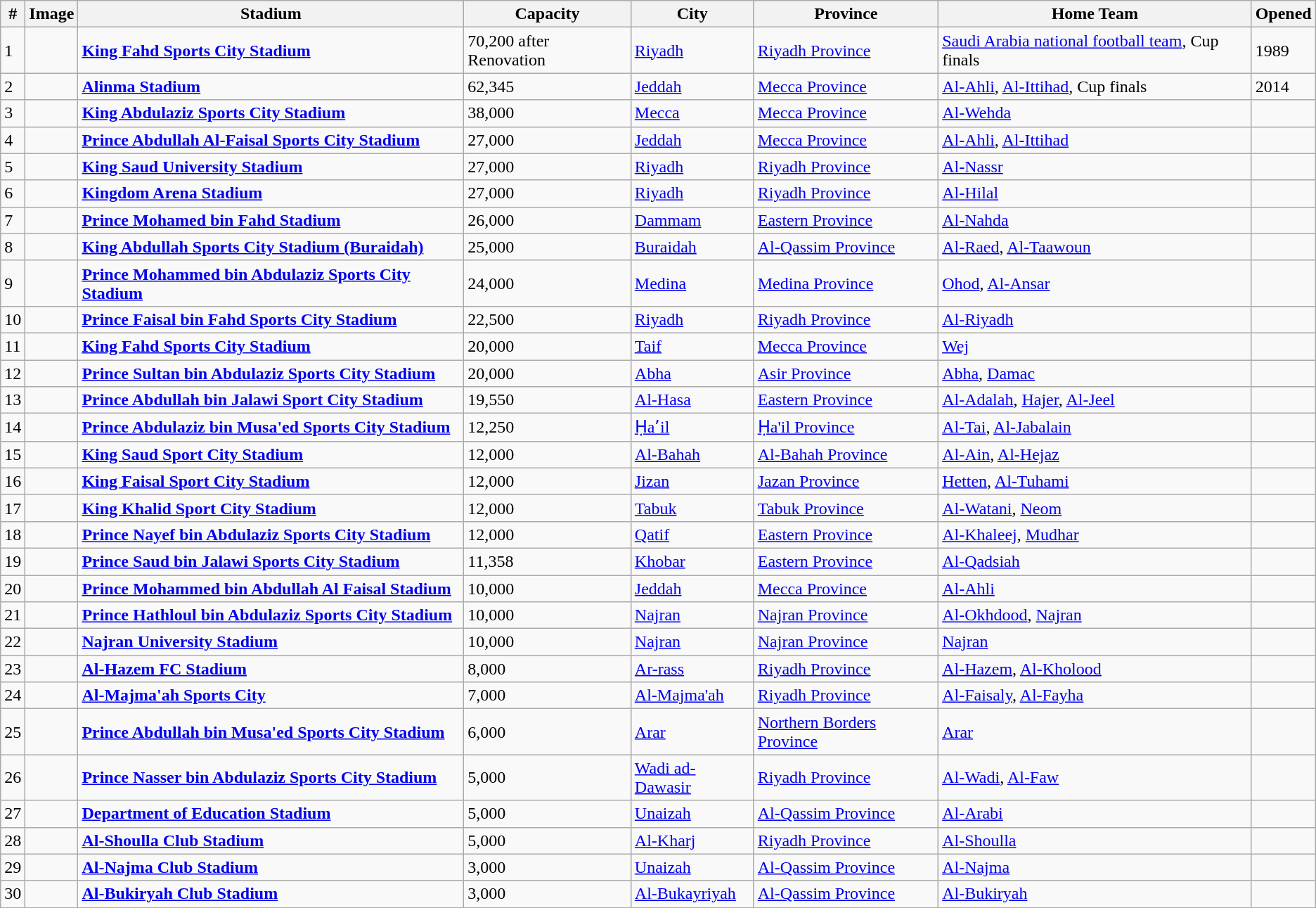<table class="wikitable sortable">
<tr>
<th>#</th>
<th>Image</th>
<th>Stadium</th>
<th>Capacity</th>
<th>City</th>
<th>Province</th>
<th>Home Team</th>
<th>Opened</th>
</tr>
<tr>
<td>1</td>
<td></td>
<td><strong><a href='#'>King Fahd Sports City Stadium</a></strong></td>
<td>70,200 after Renovation</td>
<td><a href='#'>Riyadh</a></td>
<td><a href='#'>Riyadh Province</a></td>
<td><a href='#'>Saudi Arabia national football team</a>, Cup finals</td>
<td>1989</td>
</tr>
<tr>
<td>2</td>
<td></td>
<td><strong><a href='#'>Alinma Stadium</a></strong></td>
<td>62,345</td>
<td><a href='#'>Jeddah</a></td>
<td><a href='#'>Mecca Province</a></td>
<td><a href='#'>Al-Ahli</a>, <a href='#'>Al-Ittihad</a>, Cup finals</td>
<td>2014</td>
</tr>
<tr>
<td>3</td>
<td></td>
<td><strong><a href='#'>King Abdulaziz Sports City Stadium</a></strong></td>
<td>38,000</td>
<td><a href='#'>Mecca</a></td>
<td><a href='#'>Mecca Province</a></td>
<td><a href='#'>Al-Wehda</a></td>
<td></td>
</tr>
<tr>
<td>4</td>
<td></td>
<td><strong><a href='#'>Prince Abdullah Al-Faisal Sports City Stadium</a></strong></td>
<td>27,000</td>
<td><a href='#'>Jeddah</a></td>
<td><a href='#'>Mecca Province</a></td>
<td><a href='#'>Al-Ahli</a>, <a href='#'>Al-Ittihad</a></td>
<td></td>
</tr>
<tr>
<td>5</td>
<td></td>
<td><strong><a href='#'>King Saud University Stadium</a></strong></td>
<td>27,000</td>
<td><a href='#'>Riyadh</a></td>
<td><a href='#'>Riyadh Province</a></td>
<td><a href='#'>Al-Nassr</a></td>
<td></td>
</tr>
<tr>
<td>6</td>
<td></td>
<td><strong><a href='#'>Kingdom Arena Stadium</a></strong></td>
<td>27,000</td>
<td><a href='#'>Riyadh</a></td>
<td><a href='#'>Riyadh Province</a></td>
<td><a href='#'>Al-Hilal</a></td>
<td></td>
</tr>
<tr>
<td>7</td>
<td></td>
<td><strong><a href='#'>Prince Mohamed bin Fahd Stadium</a></strong></td>
<td>26,000</td>
<td><a href='#'>Dammam</a></td>
<td><a href='#'>Eastern Province</a></td>
<td><a href='#'>Al-Nahda</a></td>
<td></td>
</tr>
<tr>
<td>8</td>
<td></td>
<td><strong><a href='#'>King Abdullah Sports City Stadium (Buraidah)</a></strong></td>
<td>25,000</td>
<td><a href='#'>Buraidah</a></td>
<td><a href='#'>Al-Qassim Province</a></td>
<td><a href='#'>Al-Raed</a>, <a href='#'>Al-Taawoun</a></td>
<td></td>
</tr>
<tr>
<td>9</td>
<td></td>
<td><strong><a href='#'>Prince Mohammed bin Abdulaziz Sports City Stadium</a></strong></td>
<td>24,000</td>
<td><a href='#'>Medina</a></td>
<td><a href='#'>Medina Province</a></td>
<td><a href='#'>Ohod</a>, <a href='#'>Al-Ansar</a></td>
<td></td>
</tr>
<tr>
<td>10</td>
<td></td>
<td><strong><a href='#'>Prince Faisal bin Fahd Sports City Stadium</a></strong></td>
<td>22,500</td>
<td><a href='#'>Riyadh</a></td>
<td><a href='#'>Riyadh Province</a></td>
<td><a href='#'>Al-Riyadh</a></td>
<td></td>
</tr>
<tr>
<td>11</td>
<td></td>
<td><strong><a href='#'>King Fahd Sports City Stadium</a></strong></td>
<td>20,000</td>
<td><a href='#'>Taif</a></td>
<td><a href='#'>Mecca Province</a></td>
<td><a href='#'>Wej</a></td>
<td></td>
</tr>
<tr>
<td>12</td>
<td></td>
<td><strong><a href='#'>Prince Sultan bin Abdulaziz Sports City Stadium</a></strong></td>
<td>20,000</td>
<td><a href='#'>Abha</a></td>
<td><a href='#'>Asir Province</a></td>
<td><a href='#'>Abha</a>, <a href='#'>Damac</a></td>
<td></td>
</tr>
<tr>
<td>13</td>
<td></td>
<td><strong><a href='#'>Prince Abdullah bin Jalawi Sport City Stadium</a></strong></td>
<td>19,550</td>
<td><a href='#'>Al-Hasa</a></td>
<td><a href='#'>Eastern Province</a></td>
<td><a href='#'>Al-Adalah</a>, <a href='#'>Hajer</a>, <a href='#'>Al-Jeel</a></td>
<td></td>
</tr>
<tr>
<td>14</td>
<td></td>
<td><strong><a href='#'>Prince Abdulaziz bin Musa'ed Sports City Stadium</a></strong></td>
<td>12,250</td>
<td><a href='#'>Ḥaʼil</a></td>
<td><a href='#'>Ḥa'il Province</a></td>
<td><a href='#'>Al-Tai</a>, <a href='#'>Al-Jabalain</a></td>
<td></td>
</tr>
<tr>
<td>15</td>
<td></td>
<td><strong><a href='#'>King Saud Sport City Stadium</a></strong></td>
<td>12,000</td>
<td><a href='#'>Al-Bahah</a></td>
<td><a href='#'>Al-Bahah Province</a></td>
<td><a href='#'>Al-Ain</a>, <a href='#'>Al-Hejaz</a></td>
<td></td>
</tr>
<tr>
<td>16</td>
<td></td>
<td><strong><a href='#'>King Faisal Sport City Stadium</a></strong></td>
<td>12,000</td>
<td><a href='#'>Jizan</a></td>
<td><a href='#'>Jazan Province</a></td>
<td><a href='#'>Hetten</a>, <a href='#'>Al-Tuhami</a></td>
<td></td>
</tr>
<tr>
<td>17</td>
<td></td>
<td><strong><a href='#'>King Khalid Sport City Stadium</a></strong></td>
<td>12,000</td>
<td><a href='#'>Tabuk</a></td>
<td><a href='#'>Tabuk Province</a></td>
<td><a href='#'>Al-Watani</a>, <a href='#'>Neom</a></td>
<td></td>
</tr>
<tr>
<td>18</td>
<td></td>
<td><strong><a href='#'>Prince Nayef bin Abdulaziz Sports City Stadium</a></strong></td>
<td>12,000</td>
<td><a href='#'>Qatif</a></td>
<td><a href='#'>Eastern Province</a></td>
<td><a href='#'>Al-Khaleej</a>, <a href='#'>Mudhar</a></td>
<td></td>
</tr>
<tr>
<td>19</td>
<td></td>
<td><strong><a href='#'>Prince Saud bin Jalawi Sports City Stadium</a></strong></td>
<td>11,358</td>
<td><a href='#'>Khobar</a></td>
<td><a href='#'>Eastern Province</a></td>
<td><a href='#'>Al-Qadsiah</a></td>
<td></td>
</tr>
<tr>
<td>20</td>
<td></td>
<td><strong><a href='#'>Prince Mohammed bin Abdullah Al Faisal Stadium</a></strong></td>
<td>10,000</td>
<td><a href='#'>Jeddah</a></td>
<td><a href='#'>Mecca Province</a></td>
<td><a href='#'>Al-Ahli</a></td>
<td></td>
</tr>
<tr>
<td>21</td>
<td></td>
<td><strong><a href='#'>Prince Hathloul bin Abdulaziz Sports City Stadium</a></strong></td>
<td>10,000</td>
<td><a href='#'>Najran</a></td>
<td><a href='#'>Najran Province</a></td>
<td><a href='#'>Al-Okhdood</a>, <a href='#'>Najran</a></td>
<td></td>
</tr>
<tr>
<td>22</td>
<td></td>
<td><strong><a href='#'>Najran University Stadium</a></strong></td>
<td>10,000</td>
<td><a href='#'>Najran</a></td>
<td><a href='#'>Najran Province</a></td>
<td><a href='#'>Najran</a></td>
<td></td>
</tr>
<tr>
<td>23</td>
<td></td>
<td><strong><a href='#'>Al-Hazem FC Stadium</a></strong></td>
<td>8,000</td>
<td><a href='#'>Ar-rass</a></td>
<td><a href='#'>Riyadh Province</a></td>
<td><a href='#'>Al-Hazem</a>, <a href='#'>Al-Kholood</a></td>
<td></td>
</tr>
<tr>
<td>24</td>
<td></td>
<td><strong><a href='#'>Al-Majma'ah Sports City</a></strong></td>
<td>7,000</td>
<td><a href='#'>Al-Majma'ah</a></td>
<td><a href='#'>Riyadh Province</a></td>
<td><a href='#'>Al-Faisaly</a>, <a href='#'>Al-Fayha</a></td>
<td></td>
</tr>
<tr>
<td>25</td>
<td></td>
<td><strong><a href='#'>Prince Abdullah bin Musa'ed Sports City Stadium</a></strong></td>
<td>6,000</td>
<td><a href='#'>Arar</a></td>
<td><a href='#'>Northern Borders Province</a></td>
<td><a href='#'>Arar</a></td>
<td></td>
</tr>
<tr>
<td>26</td>
<td></td>
<td><strong><a href='#'>Prince Nasser bin Abdulaziz Sports City Stadium</a></strong></td>
<td>5,000</td>
<td><a href='#'>Wadi ad-Dawasir</a></td>
<td><a href='#'>Riyadh Province</a></td>
<td><a href='#'>Al-Wadi</a>, <a href='#'>Al-Faw</a></td>
<td></td>
</tr>
<tr>
<td>27</td>
<td></td>
<td><strong><a href='#'>Department of Education Stadium</a></strong></td>
<td>5,000</td>
<td><a href='#'>Unaizah</a></td>
<td><a href='#'>Al-Qassim Province</a></td>
<td><a href='#'>Al-Arabi</a></td>
<td></td>
</tr>
<tr>
<td>28</td>
<td></td>
<td><strong><a href='#'>Al-Shoulla Club Stadium</a></strong></td>
<td>5,000</td>
<td><a href='#'>Al-Kharj</a></td>
<td><a href='#'>Riyadh Province</a></td>
<td><a href='#'>Al-Shoulla</a></td>
<td></td>
</tr>
<tr>
<td>29</td>
<td></td>
<td><strong><a href='#'>Al-Najma Club Stadium</a></strong></td>
<td>3,000</td>
<td><a href='#'>Unaizah</a></td>
<td><a href='#'>Al-Qassim Province</a></td>
<td><a href='#'>Al-Najma</a></td>
<td></td>
</tr>
<tr>
<td>30</td>
<td></td>
<td><strong><a href='#'>Al-Bukiryah Club Stadium</a></strong></td>
<td>3,000</td>
<td><a href='#'>Al-Bukayriyah</a></td>
<td><a href='#'>Al-Qassim Province</a></td>
<td><a href='#'>Al-Bukiryah</a></td>
<td></td>
</tr>
</table>
